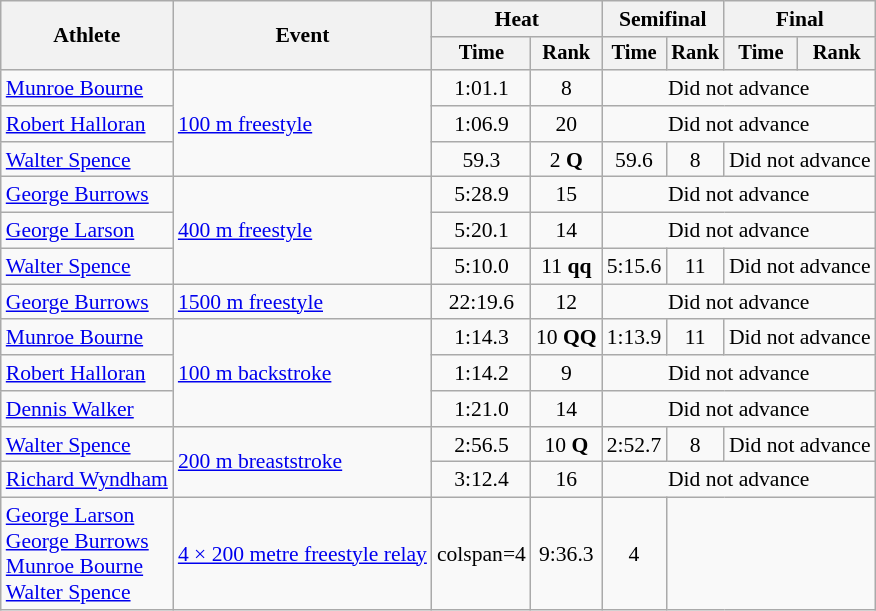<table class=wikitable style="font-size:90%;">
<tr>
<th rowspan=2>Athlete</th>
<th rowspan=2>Event</th>
<th colspan=2>Heat</th>
<th colspan=2>Semifinal</th>
<th colspan=2>Final</th>
</tr>
<tr style="font-size:95%">
<th>Time</th>
<th>Rank</th>
<th>Time</th>
<th>Rank</th>
<th>Time</th>
<th>Rank</th>
</tr>
<tr align=center>
<td align=left><a href='#'>Munroe Bourne</a></td>
<td rowspan=3 align=left><a href='#'>100 m freestyle</a></td>
<td>1:01.1</td>
<td>8</td>
<td colspan=4>Did not advance</td>
</tr>
<tr align=center>
<td align=left><a href='#'>Robert Halloran</a></td>
<td>1:06.9</td>
<td>20</td>
<td colspan=4>Did not advance</td>
</tr>
<tr align=center>
<td align=left><a href='#'>Walter Spence</a></td>
<td>59.3</td>
<td>2 <strong>Q</strong></td>
<td>59.6</td>
<td>8</td>
<td colspan=2>Did not advance</td>
</tr>
<tr align=center>
<td align=left><a href='#'>George Burrows</a></td>
<td rowspan=3 align=left><a href='#'>400 m freestyle</a></td>
<td>5:28.9</td>
<td>15</td>
<td colspan=4>Did not advance</td>
</tr>
<tr align=center>
<td align=left><a href='#'>George Larson</a></td>
<td>5:20.1</td>
<td>14</td>
<td colspan=4>Did not advance</td>
</tr>
<tr align=center>
<td align=left><a href='#'>Walter Spence</a></td>
<td>5:10.0</td>
<td>11 <strong>qq</strong></td>
<td>5:15.6</td>
<td>11</td>
<td colspan=2>Did not advance</td>
</tr>
<tr align=center>
<td align=left><a href='#'>George Burrows</a></td>
<td align=left><a href='#'>1500 m freestyle</a></td>
<td>22:19.6</td>
<td>12</td>
<td colspan=4>Did not advance</td>
</tr>
<tr align=center>
<td align=left><a href='#'>Munroe Bourne</a></td>
<td rowspan=3 align=left><a href='#'>100 m backstroke</a></td>
<td>1:14.3</td>
<td>10 <strong>QQ</strong></td>
<td>1:13.9</td>
<td>11</td>
<td colspan=2>Did not advance</td>
</tr>
<tr align=center>
<td align=left><a href='#'>Robert Halloran</a></td>
<td>1:14.2</td>
<td>9</td>
<td colspan=4>Did not advance</td>
</tr>
<tr align=center>
<td align=left><a href='#'>Dennis Walker</a></td>
<td>1:21.0</td>
<td>14</td>
<td colspan=4>Did not advance</td>
</tr>
<tr align=center>
<td align=left><a href='#'>Walter Spence</a></td>
<td rowspan=2 align=left><a href='#'>200 m breaststroke</a></td>
<td>2:56.5</td>
<td>10 <strong>Q</strong></td>
<td>2:52.7</td>
<td>8</td>
<td colspan=2>Did not advance</td>
</tr>
<tr align=center>
<td align=left><a href='#'>Richard Wyndham</a></td>
<td>3:12.4</td>
<td>16</td>
<td colspan=4>Did not advance</td>
</tr>
<tr align=center>
<td align=left><a href='#'>George Larson</a><br><a href='#'>George Burrows</a><br><a href='#'>Munroe Bourne</a><br><a href='#'>Walter Spence</a></td>
<td rowspan=2 align=left><a href='#'>4 × 200 metre freestyle relay</a></td>
<td>colspan=4 </td>
<td>9:36.3</td>
<td>4</td>
</tr>
</table>
